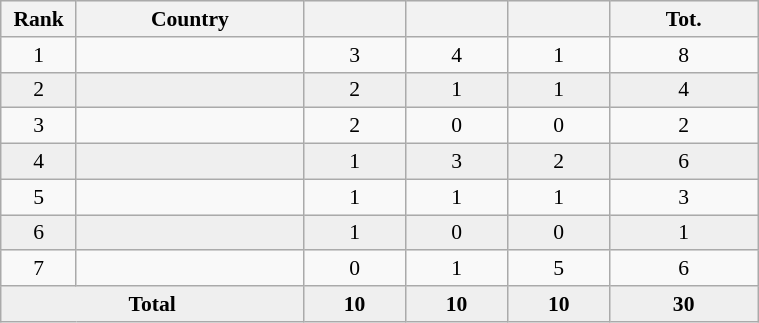<table class=wikitable width=40% cellspacing="1" cellpadding="3" style="border:1px solid #AAAAAA;font-size:90%; text-align:center">
<tr bgcolor="#EFEFEF">
<th width=10%>Rank</th>
<th width=30%>Country</th>
<th></th>
<th></th>
<th></th>
<th>Tot.</th>
</tr>
<tr>
<td>1</td>
<td align=left></td>
<td>3</td>
<td>4</td>
<td>1</td>
<td>8</td>
</tr>
<tr bgcolor="#efefef">
<td>2</td>
<td align=left></td>
<td>2</td>
<td>1</td>
<td>1</td>
<td>4</td>
</tr>
<tr>
<td>3</td>
<td align=left></td>
<td>2</td>
<td>0</td>
<td>0</td>
<td>2</td>
</tr>
<tr bgcolor="#efefef">
<td>4</td>
<td align=left></td>
<td>1</td>
<td>3</td>
<td>2</td>
<td>6</td>
</tr>
<tr>
<td>5</td>
<td align=left></td>
<td>1</td>
<td>1</td>
<td>1</td>
<td>3</td>
</tr>
<tr bgcolor="#efefef">
<td>6</td>
<td align=left></td>
<td>1</td>
<td>0</td>
<td>0</td>
<td>1</td>
</tr>
<tr>
<td>7</td>
<td align=left></td>
<td>0</td>
<td>1</td>
<td>5</td>
<td>6</td>
</tr>
<tr bgcolor="#efefef">
<td colspan=2><strong>Total</strong></td>
<td><strong>10</strong></td>
<td><strong>10</strong></td>
<td><strong>10</strong></td>
<td><strong>30</strong></td>
</tr>
</table>
